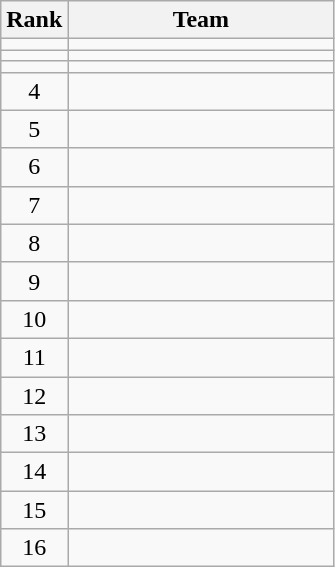<table class="wikitable">
<tr>
<th>Rank</th>
<th width=170>Team</th>
</tr>
<tr>
<td align=center></td>
<td></td>
</tr>
<tr>
<td align=center></td>
<td></td>
</tr>
<tr>
<td align=center></td>
<td></td>
</tr>
<tr>
<td align=center>4</td>
<td></td>
</tr>
<tr>
<td align=center>5</td>
<td></td>
</tr>
<tr>
<td align=center>6</td>
<td></td>
</tr>
<tr>
<td align=center>7</td>
<td></td>
</tr>
<tr>
<td align=center>8</td>
<td></td>
</tr>
<tr>
<td align=center>9</td>
<td></td>
</tr>
<tr>
<td align=center>10</td>
<td></td>
</tr>
<tr>
<td align=center>11</td>
<td></td>
</tr>
<tr>
<td align=center>12</td>
<td></td>
</tr>
<tr>
<td align=center>13</td>
<td></td>
</tr>
<tr>
<td align=center>14</td>
<td></td>
</tr>
<tr>
<td align=center>15</td>
<td></td>
</tr>
<tr>
<td align=center>16</td>
<td></td>
</tr>
</table>
